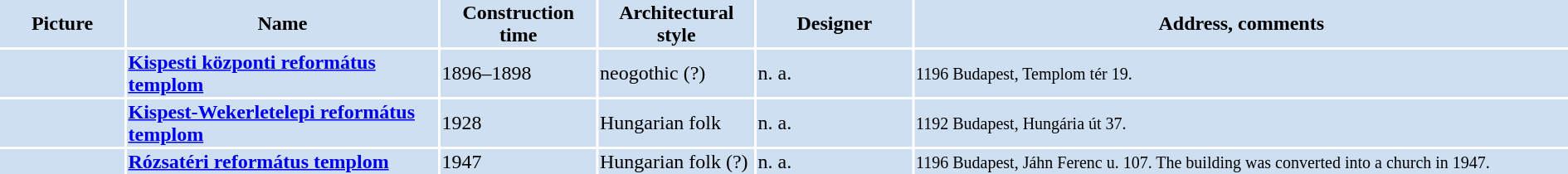<table width="100%">
<tr>
<th bgcolor="#CEDFF2" width="8%">Picture</th>
<th bgcolor="#CEDFF2" width="20%">Name</th>
<th bgcolor="#CEDFF2" width="10%">Construction time</th>
<th bgcolor="#CEDFF2" width="10%">Architectural style</th>
<th bgcolor="#CEDFF2" width="10%">Designer</th>
<th bgcolor="#CEDFF2" width="42%">Address, comments</th>
</tr>
<tr>
<td bgcolor="#CEDFF2"></td>
<td bgcolor="#CEDFF2"><strong><a href='#'>Kispesti központi református templom</a></strong></td>
<td bgcolor="#CEDFF2">1896–1898</td>
<td bgcolor="#CEDFF2">neogothic (?)</td>
<td bgcolor="#CEDFF2">n. a.</td>
<td bgcolor="#CEDFF2"><small>1196 Budapest, Templom tér 19.</small></td>
</tr>
<tr>
<td bgcolor="#CEDFF2"></td>
<td bgcolor="#CEDFF2"><strong><a href='#'>Kispest-Wekerletelepi református templom</a></strong></td>
<td bgcolor="#CEDFF2">1928</td>
<td bgcolor="#CEDFF2">Hungarian folk</td>
<td bgcolor="#CEDFF2">n. a.</td>
<td bgcolor="#CEDFF2"><small>1192 Budapest, Hungária út 37.</small></td>
</tr>
<tr>
<td bgcolor="#CEDFF2"></td>
<td bgcolor="#CEDFF2"><strong><a href='#'>Rózsatéri református templom</a></strong></td>
<td bgcolor="#CEDFF2">1947</td>
<td bgcolor="#CEDFF2">Hungarian folk (?)</td>
<td bgcolor="#CEDFF2">n. a.</td>
<td bgcolor="#CEDFF2"><small>1196 Budapest, Jáhn Ferenc u. 107. The building was converted into a church in 1947.</small></td>
</tr>
</table>
